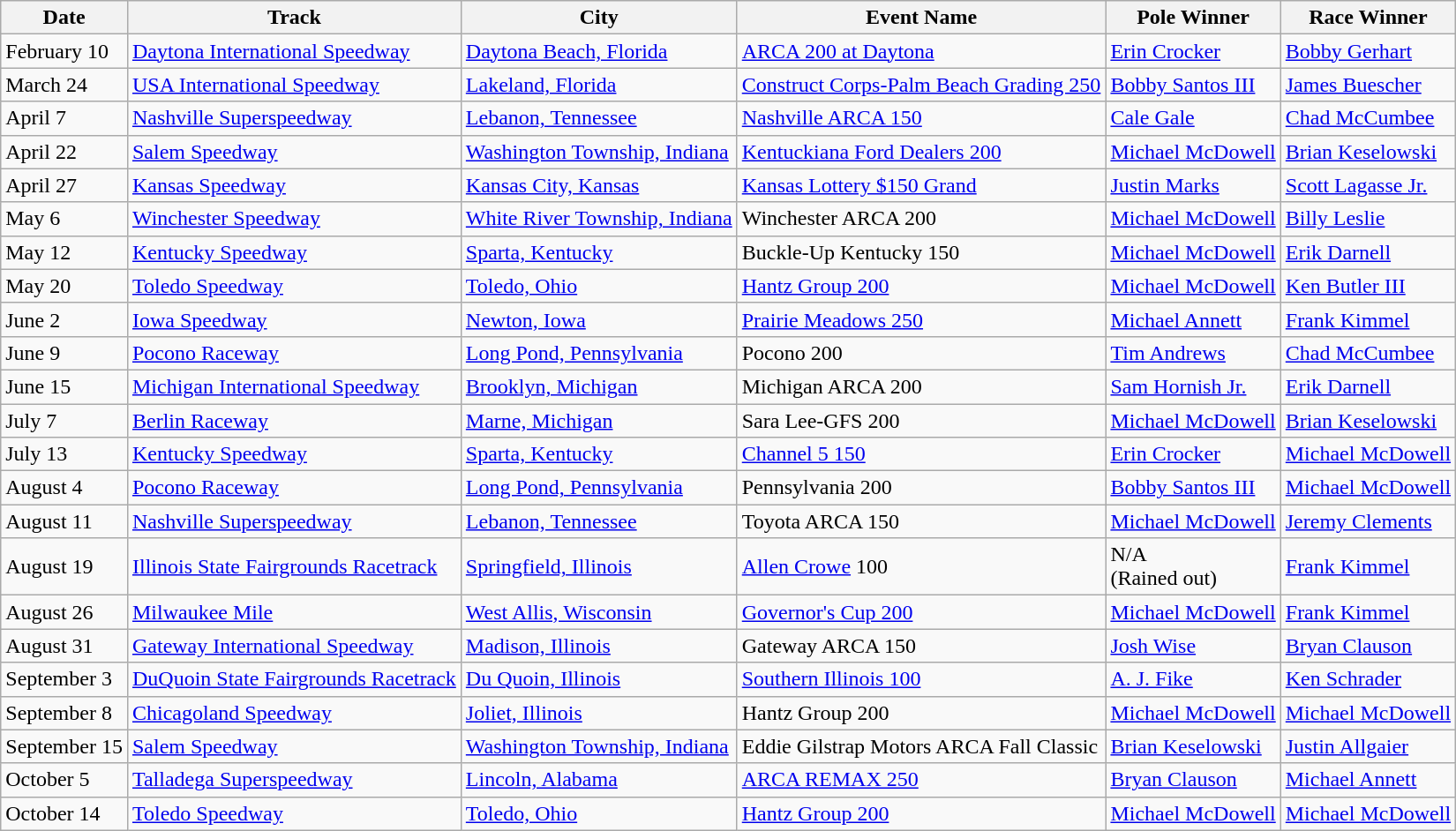<table class="wikitable">
<tr>
<th>Date</th>
<th>Track</th>
<th>City</th>
<th>Event Name</th>
<th>Pole Winner</th>
<th>Race Winner</th>
</tr>
<tr>
<td>February 10</td>
<td><a href='#'>Daytona International Speedway</a></td>
<td><a href='#'>Daytona Beach, Florida</a></td>
<td><a href='#'>ARCA 200 at Daytona</a></td>
<td><a href='#'>Erin Crocker</a></td>
<td><a href='#'>Bobby Gerhart</a></td>
</tr>
<tr>
<td>March 24</td>
<td><a href='#'>USA International Speedway</a></td>
<td><a href='#'>Lakeland, Florida</a></td>
<td><a href='#'>Construct Corps-Palm Beach Grading 250</a></td>
<td><a href='#'>Bobby Santos III</a></td>
<td><a href='#'>James Buescher</a></td>
</tr>
<tr>
<td>April 7</td>
<td><a href='#'>Nashville Superspeedway</a></td>
<td><a href='#'>Lebanon, Tennessee</a></td>
<td><a href='#'>Nashville ARCA 150</a></td>
<td><a href='#'>Cale Gale</a></td>
<td><a href='#'>Chad McCumbee</a></td>
</tr>
<tr>
<td>April 22</td>
<td><a href='#'>Salem Speedway</a></td>
<td><a href='#'>Washington Township, Indiana</a></td>
<td><a href='#'>Kentuckiana Ford Dealers 200</a></td>
<td><a href='#'>Michael McDowell</a></td>
<td><a href='#'>Brian Keselowski</a></td>
</tr>
<tr>
<td>April 27</td>
<td><a href='#'>Kansas Speedway</a></td>
<td><a href='#'>Kansas City, Kansas</a></td>
<td><a href='#'>Kansas Lottery $150 Grand</a></td>
<td><a href='#'>Justin Marks</a></td>
<td><a href='#'>Scott Lagasse Jr.</a></td>
</tr>
<tr>
<td>May 6</td>
<td><a href='#'>Winchester Speedway</a></td>
<td><a href='#'>White River Township, Indiana</a></td>
<td>Winchester ARCA 200</td>
<td><a href='#'>Michael McDowell</a></td>
<td><a href='#'>Billy Leslie</a></td>
</tr>
<tr>
<td>May 12</td>
<td><a href='#'>Kentucky Speedway</a></td>
<td><a href='#'>Sparta, Kentucky</a></td>
<td>Buckle-Up Kentucky 150</td>
<td><a href='#'>Michael McDowell</a></td>
<td><a href='#'>Erik Darnell</a></td>
</tr>
<tr>
<td>May 20</td>
<td><a href='#'>Toledo Speedway</a></td>
<td><a href='#'>Toledo, Ohio</a></td>
<td><a href='#'>Hantz Group 200</a></td>
<td><a href='#'>Michael McDowell</a></td>
<td><a href='#'>Ken Butler III</a></td>
</tr>
<tr>
<td>June 2</td>
<td><a href='#'>Iowa Speedway</a></td>
<td><a href='#'>Newton, Iowa</a></td>
<td><a href='#'>Prairie Meadows 250</a></td>
<td><a href='#'>Michael Annett</a></td>
<td><a href='#'>Frank Kimmel</a></td>
</tr>
<tr>
<td>June 9</td>
<td><a href='#'>Pocono Raceway</a></td>
<td><a href='#'>Long Pond, Pennsylvania</a></td>
<td>Pocono 200</td>
<td><a href='#'>Tim Andrews</a></td>
<td><a href='#'>Chad McCumbee</a></td>
</tr>
<tr>
<td>June 15</td>
<td><a href='#'>Michigan International Speedway</a></td>
<td><a href='#'>Brooklyn, Michigan</a></td>
<td>Michigan ARCA 200</td>
<td><a href='#'>Sam Hornish Jr.</a></td>
<td><a href='#'>Erik Darnell</a></td>
</tr>
<tr>
<td>July 7</td>
<td><a href='#'>Berlin Raceway</a></td>
<td><a href='#'>Marne, Michigan</a></td>
<td>Sara Lee-GFS 200</td>
<td><a href='#'>Michael McDowell</a></td>
<td><a href='#'>Brian Keselowski</a></td>
</tr>
<tr>
<td>July 13</td>
<td><a href='#'>Kentucky Speedway</a></td>
<td><a href='#'>Sparta, Kentucky</a></td>
<td><a href='#'>Channel 5 150</a></td>
<td><a href='#'>Erin Crocker</a></td>
<td><a href='#'>Michael McDowell</a></td>
</tr>
<tr>
<td>August 4</td>
<td><a href='#'>Pocono Raceway</a></td>
<td><a href='#'>Long Pond, Pennsylvania</a></td>
<td>Pennsylvania 200</td>
<td><a href='#'>Bobby Santos III</a></td>
<td><a href='#'>Michael McDowell</a></td>
</tr>
<tr>
<td>August 11</td>
<td><a href='#'>Nashville Superspeedway</a></td>
<td><a href='#'>Lebanon, Tennessee</a></td>
<td>Toyota ARCA 150</td>
<td><a href='#'>Michael McDowell</a></td>
<td><a href='#'>Jeremy Clements</a></td>
</tr>
<tr>
<td>August 19</td>
<td><a href='#'>Illinois State Fairgrounds Racetrack</a></td>
<td><a href='#'>Springfield, Illinois</a></td>
<td><a href='#'>Allen Crowe</a> 100</td>
<td>N/A<br>(Rained out)</td>
<td><a href='#'>Frank Kimmel</a></td>
</tr>
<tr>
<td>August 26</td>
<td><a href='#'>Milwaukee Mile</a></td>
<td><a href='#'>West Allis, Wisconsin</a></td>
<td><a href='#'>Governor's Cup 200</a></td>
<td><a href='#'>Michael McDowell</a></td>
<td><a href='#'>Frank Kimmel</a></td>
</tr>
<tr>
<td>August 31</td>
<td><a href='#'>Gateway International Speedway</a></td>
<td><a href='#'>Madison, Illinois</a></td>
<td>Gateway ARCA 150</td>
<td><a href='#'>Josh Wise</a></td>
<td><a href='#'>Bryan Clauson</a></td>
</tr>
<tr>
<td>September 3</td>
<td><a href='#'>DuQuoin State Fairgrounds Racetrack</a></td>
<td><a href='#'>Du Quoin, Illinois</a></td>
<td><a href='#'>Southern Illinois 100</a></td>
<td><a href='#'>A. J. Fike</a></td>
<td><a href='#'>Ken Schrader</a></td>
</tr>
<tr>
<td>September 8</td>
<td><a href='#'>Chicagoland Speedway</a></td>
<td><a href='#'>Joliet, Illinois</a></td>
<td>Hantz Group 200</td>
<td><a href='#'>Michael McDowell</a></td>
<td><a href='#'>Michael McDowell</a></td>
</tr>
<tr>
<td>September 15</td>
<td><a href='#'>Salem Speedway</a></td>
<td><a href='#'>Washington Township, Indiana</a></td>
<td>Eddie Gilstrap Motors ARCA Fall Classic</td>
<td><a href='#'>Brian Keselowski</a></td>
<td><a href='#'>Justin Allgaier</a></td>
</tr>
<tr>
<td>October 5</td>
<td><a href='#'>Talladega Superspeedway</a></td>
<td><a href='#'>Lincoln, Alabama</a></td>
<td><a href='#'>ARCA REMAX 250</a></td>
<td><a href='#'>Bryan Clauson</a></td>
<td><a href='#'>Michael Annett</a></td>
</tr>
<tr>
<td>October 14</td>
<td><a href='#'>Toledo Speedway</a></td>
<td><a href='#'>Toledo, Ohio</a></td>
<td><a href='#'>Hantz Group 200</a></td>
<td><a href='#'>Michael McDowell</a></td>
<td><a href='#'>Michael McDowell</a></td>
</tr>
</table>
